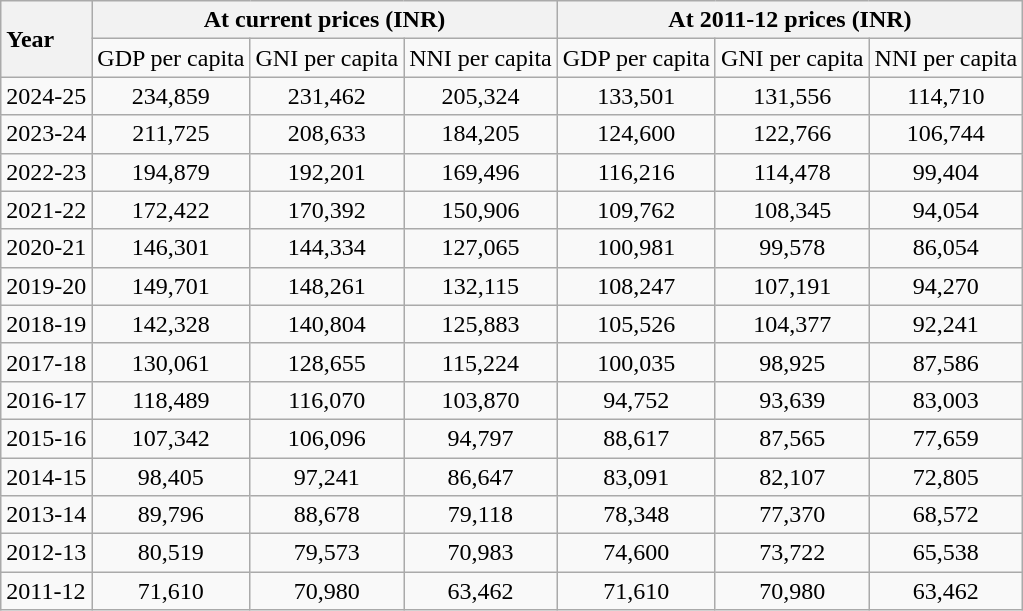<table class="wikitable" style="text-align: center;">
<tr>
<th style="text-align: left;" Rowspan=2>Year</th>
<th colspan="3">At current prices (INR)</th>
<th colspan="3">At 2011-12 prices (INR)</th>
</tr>
<tr>
<td style="text-align: left;">GDP per capita</td>
<td>GNI per capita</td>
<td>NNI per capita</td>
<td>GDP per capita</td>
<td>GNI per capita</td>
<td>NNI per capita</td>
</tr>
<tr>
<td style="text-align: left;">2024-25</td>
<td>234,859</td>
<td>231,462</td>
<td>205,324</td>
<td>133,501</td>
<td>131,556</td>
<td>114,710</td>
</tr>
<tr>
<td style="text-align: left;">2023-24</td>
<td>211,725</td>
<td>208,633</td>
<td>184,205</td>
<td>124,600</td>
<td>122,766</td>
<td>106,744</td>
</tr>
<tr>
<td style="text-align: left;">2022-23</td>
<td>194,879</td>
<td>192,201</td>
<td>169,496</td>
<td>116,216</td>
<td>114,478</td>
<td>99,404</td>
</tr>
<tr>
<td style="text-align: left;">2021-22</td>
<td>172,422</td>
<td>170,392</td>
<td>150,906</td>
<td>109,762</td>
<td>108,345</td>
<td>94,054</td>
</tr>
<tr>
<td style="text-align: left;">2020-21</td>
<td>146,301</td>
<td>144,334</td>
<td>127,065</td>
<td>100,981</td>
<td>99,578</td>
<td>86,054</td>
</tr>
<tr>
<td style="text-align: left;">2019-20</td>
<td>149,701</td>
<td>148,261</td>
<td>132,115</td>
<td>108,247</td>
<td>107,191</td>
<td>94,270</td>
</tr>
<tr>
<td style="text-align: left;">2018-19</td>
<td>142,328</td>
<td>140,804</td>
<td>125,883</td>
<td>105,526</td>
<td>104,377</td>
<td>92,241</td>
</tr>
<tr>
<td style="text-align: left;">2017-18</td>
<td>130,061</td>
<td>128,655</td>
<td>115,224</td>
<td>100,035</td>
<td>98,925</td>
<td>87,586</td>
</tr>
<tr>
<td style="text-align: left;">2016-17</td>
<td>118,489</td>
<td>116,070</td>
<td>103,870</td>
<td>94,752</td>
<td>93,639</td>
<td>83,003</td>
</tr>
<tr>
<td style="text-align: left;">2015-16</td>
<td>107,342</td>
<td>106,096</td>
<td>94,797</td>
<td>88,617</td>
<td>87,565</td>
<td>77,659</td>
</tr>
<tr>
<td style="text-align: left;">2014-15</td>
<td>98,405</td>
<td>97,241</td>
<td>86,647</td>
<td>83,091</td>
<td>82,107</td>
<td>72,805</td>
</tr>
<tr>
<td style="text-align: left;">2013-14</td>
<td>89,796</td>
<td>88,678</td>
<td>79,118</td>
<td>78,348</td>
<td>77,370</td>
<td>68,572</td>
</tr>
<tr>
<td style="text-align: left;">2012-13</td>
<td>80,519</td>
<td>79,573</td>
<td>70,983</td>
<td>74,600</td>
<td>73,722</td>
<td>65,538</td>
</tr>
<tr>
<td style="text-align: left;">2011-12</td>
<td>71,610</td>
<td>70,980</td>
<td>63,462</td>
<td>71,610</td>
<td>70,980</td>
<td>63,462</td>
</tr>
</table>
